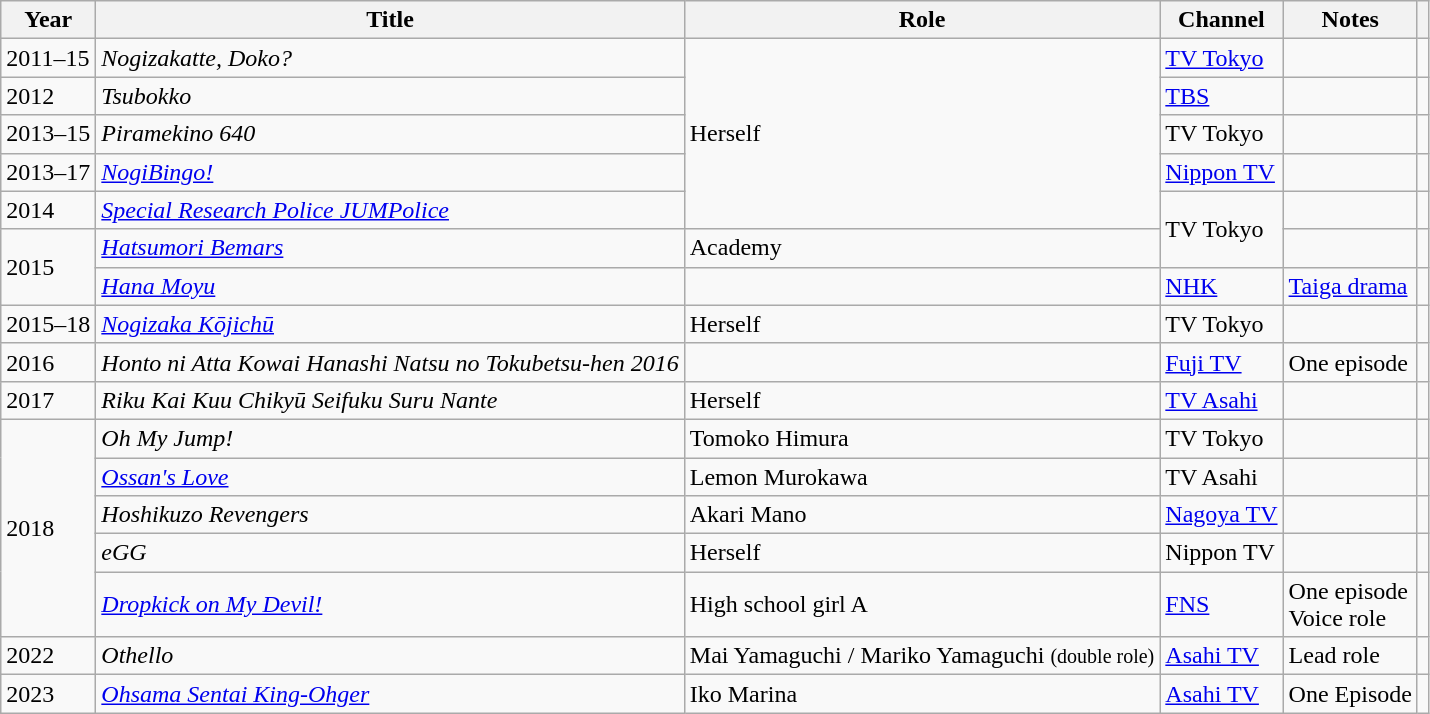<table class="wikitable">
<tr>
<th>Year</th>
<th>Title</th>
<th>Role</th>
<th>Channel</th>
<th>Notes</th>
<th></th>
</tr>
<tr>
<td>2011–15</td>
<td><em>Nogizakatte, Doko?</em></td>
<td rowspan="5">Herself</td>
<td><a href='#'>TV Tokyo</a></td>
<td></td>
<td></td>
</tr>
<tr>
<td>2012</td>
<td><em>Tsubokko</em></td>
<td><a href='#'>TBS</a></td>
<td></td>
<td></td>
</tr>
<tr>
<td>2013–15</td>
<td><em>Piramekino 640</em></td>
<td>TV Tokyo</td>
<td></td>
<td></td>
</tr>
<tr>
<td>2013–17</td>
<td><em><a href='#'>NogiBingo!</a></em></td>
<td><a href='#'>Nippon TV</a></td>
<td></td>
<td></td>
</tr>
<tr>
<td>2014</td>
<td><em><a href='#'>Special Research Police JUMPolice</a></em></td>
<td rowspan="2">TV Tokyo</td>
<td></td>
<td></td>
</tr>
<tr>
<td rowspan="2">2015</td>
<td><em><a href='#'>Hatsumori Bemars</a></em></td>
<td>Academy</td>
<td></td>
<td></td>
</tr>
<tr>
<td><em><a href='#'>Hana Moyu</a></em></td>
<td></td>
<td><a href='#'>NHK</a></td>
<td><a href='#'>Taiga drama</a></td>
<td></td>
</tr>
<tr>
<td>2015–18</td>
<td><em><a href='#'>Nogizaka Kōjichū</a></em></td>
<td>Herself</td>
<td>TV Tokyo</td>
<td></td>
<td></td>
</tr>
<tr>
<td>2016</td>
<td><em>Honto ni Atta Kowai Hanashi Natsu no Tokubetsu-hen 2016</em></td>
<td></td>
<td><a href='#'>Fuji TV</a></td>
<td>One episode</td>
<td></td>
</tr>
<tr>
<td>2017</td>
<td><em>Riku Kai Kuu Chikyū Seifuku Suru Nante</em></td>
<td>Herself</td>
<td><a href='#'>TV Asahi</a></td>
<td></td>
<td></td>
</tr>
<tr>
<td rowspan="5">2018</td>
<td><em>Oh My Jump!</em></td>
<td>Tomoko Himura</td>
<td>TV Tokyo</td>
<td></td>
<td></td>
</tr>
<tr>
<td><em><a href='#'>Ossan's Love</a></em></td>
<td>Lemon Murokawa</td>
<td>TV Asahi</td>
<td></td>
<td></td>
</tr>
<tr>
<td><em>Hoshikuzo Revengers</em></td>
<td>Akari Mano</td>
<td><a href='#'>Nagoya TV</a></td>
<td></td>
<td></td>
</tr>
<tr>
<td><em>eGG</em></td>
<td>Herself</td>
<td>Nippon TV</td>
<td></td>
<td></td>
</tr>
<tr>
<td><em><a href='#'>Dropkick on My Devil!</a></em></td>
<td>High school girl A</td>
<td><a href='#'>FNS</a></td>
<td>One episode<br>Voice role</td>
<td></td>
</tr>
<tr>
<td>2022</td>
<td><em>Othello</em></td>
<td>Mai Yamaguchi / Mariko Yamaguchi <small>(double role)</small></td>
<td><a href='#'>Asahi TV</a></td>
<td>Lead role</td>
<td></td>
</tr>
<tr>
<td>2023</td>
<td><em><a href='#'>Ohsama Sentai King-Ohger</a></em></td>
<td>Iko Marina</td>
<td><a href='#'>Asahi TV</a></td>
<td>One Episode</td>
<td></td>
</tr>
</table>
